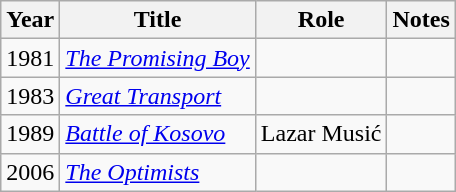<table class="wikitable sortable">
<tr>
<th>Year</th>
<th>Title</th>
<th>Role</th>
<th class="unsortable">Notes</th>
</tr>
<tr>
<td>1981</td>
<td><em><a href='#'>The Promising Boy</a></em></td>
<td></td>
<td></td>
</tr>
<tr>
<td>1983</td>
<td><em><a href='#'>Great Transport</a></em></td>
<td></td>
<td></td>
</tr>
<tr>
<td>1989</td>
<td><em><a href='#'>Battle of Kosovo</a></em></td>
<td>Lazar Musić</td>
<td></td>
</tr>
<tr>
<td>2006</td>
<td><em><a href='#'>The Optimists</a></em></td>
<td></td>
<td></td>
</tr>
</table>
